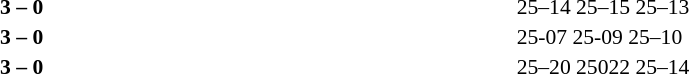<table width=100% cellspacing=1>
<tr>
<th width=20%></th>
<th width=12%></th>
<th width=20%></th>
<th width=33%></th>
<td></td>
</tr>
<tr style=font-size:90%>
<td align=right><strong></strong></td>
<td align=center><strong>3 – 0</strong></td>
<td></td>
<td>25–14 25–15 25–13</td>
<td></td>
</tr>
<tr style=font-size:90%>
<td align=right><strong></strong></td>
<td align=center><strong>3 – 0</strong></td>
<td></td>
<td>25-07 25-09 25–10</td>
<td></td>
</tr>
<tr style=font-size:90%>
<td align=right><strong></strong></td>
<td align=center><strong>3 – 0</strong></td>
<td></td>
<td>25–20 25022 25–14</td>
</tr>
</table>
